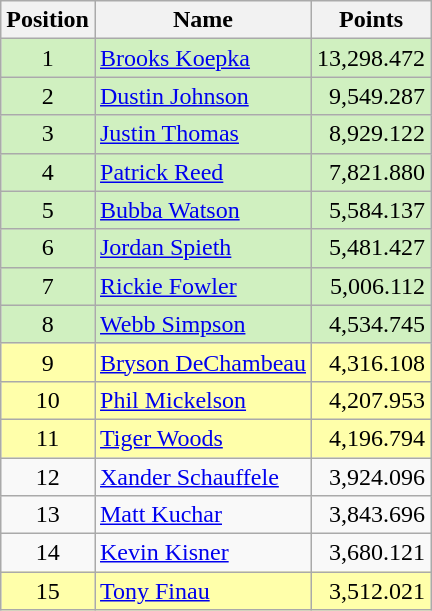<table class="wikitable" style="text-align:right">
<tr>
<th>Position</th>
<th>Name</th>
<th>Points</th>
</tr>
<tr style="background:#d0f0c0;">
<td align=center>1</td>
<td align=left><a href='#'>Brooks Koepka</a></td>
<td>13,298.472</td>
</tr>
<tr style="background:#d0f0c0;">
<td align=center>2</td>
<td align=left><a href='#'>Dustin Johnson</a></td>
<td>9,549.287</td>
</tr>
<tr style="background:#d0f0c0;">
<td align=center>3</td>
<td align=left><a href='#'>Justin Thomas</a></td>
<td>8,929.122</td>
</tr>
<tr style="background:#d0f0c0;">
<td align=center>4</td>
<td align=left><a href='#'>Patrick Reed</a></td>
<td>7,821.880</td>
</tr>
<tr style="background:#d0f0c0;">
<td align=center>5</td>
<td align=left><a href='#'>Bubba Watson</a></td>
<td>5,584.137</td>
</tr>
<tr style="background:#d0f0c0;">
<td align=center>6</td>
<td align=left><a href='#'>Jordan Spieth</a></td>
<td>5,481.427</td>
</tr>
<tr style="background:#d0f0c0;">
<td align=center>7</td>
<td align=left><a href='#'>Rickie Fowler</a></td>
<td>5,006.112</td>
</tr>
<tr style="background:#d0f0c0;">
<td align=center>8</td>
<td align=left><a href='#'>Webb Simpson</a></td>
<td>4,534.745</td>
</tr>
<tr style="background:#ffa;">
<td align=center>9</td>
<td align=left><a href='#'>Bryson DeChambeau</a></td>
<td>4,316.108</td>
</tr>
<tr style="background:#ffa;">
<td align=center>10</td>
<td align=left><a href='#'>Phil Mickelson</a></td>
<td>4,207.953</td>
</tr>
<tr style="background:#ffa;">
<td align=center>11</td>
<td align=left><a href='#'>Tiger Woods</a></td>
<td>4,196.794</td>
</tr>
<tr>
<td align=center>12</td>
<td align=left><a href='#'>Xander Schauffele</a></td>
<td>3,924.096</td>
</tr>
<tr>
<td align=center>13</td>
<td align=left><a href='#'>Matt Kuchar</a></td>
<td>3,843.696</td>
</tr>
<tr>
<td align=center>14</td>
<td align=left><a href='#'>Kevin Kisner</a></td>
<td>3,680.121</td>
</tr>
<tr style="background:#ffa;">
<td align=center>15</td>
<td align=left><a href='#'>Tony Finau</a></td>
<td>3,512.021</td>
</tr>
</table>
